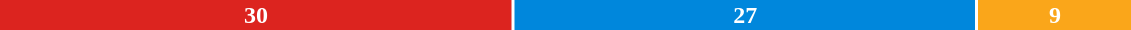<table style="width:60%; text-align:center;">
<tr style="color:white;">
<td style="background:#DC241f; width:45.5%;"><strong>30</strong></td>
<td style="background:#0087DC; width:40.9%;"><strong>27</strong></td>
<td style="background:#FAA61A; width:13.6%;"><strong>9</strong></td>
</tr>
<tr>
<td><span></span></td>
<td><span></span></td>
<td><span></span></td>
</tr>
</table>
